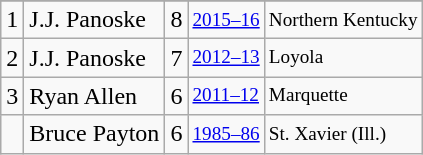<table class="wikitable">
<tr>
</tr>
<tr>
<td>1</td>
<td>J.J. Panoske</td>
<td>8</td>
<td style="font-size:80%;"><a href='#'>2015–16</a></td>
<td style="font-size:80%;">Northern Kentucky</td>
</tr>
<tr>
<td>2</td>
<td>J.J. Panoske</td>
<td>7</td>
<td style="font-size:80%;"><a href='#'>2012–13</a></td>
<td style="font-size:80%;">Loyola</td>
</tr>
<tr>
<td>3</td>
<td>Ryan Allen</td>
<td>6</td>
<td style="font-size:80%;"><a href='#'>2011–12</a></td>
<td style="font-size:80%;">Marquette</td>
</tr>
<tr>
<td></td>
<td>Bruce Payton</td>
<td>6</td>
<td style="font-size:80%;"><a href='#'>1985–86</a></td>
<td style="font-size:80%;">St. Xavier (Ill.)</td>
</tr>
</table>
